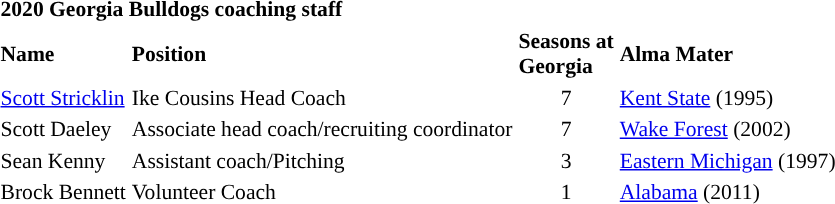<table class="toccolours" style="text-align: left; font-size:90%;">
<tr>
<th colspan="9">2020 Georgia Bulldogs coaching staff</th>
</tr>
<tr>
<th>Name</th>
<th>Position</th>
<th>Seasons at<br>Georgia</th>
<th>Alma Mater</th>
</tr>
<tr>
<td><a href='#'>Scott Stricklin</a></td>
<td>Ike Cousins Head Coach</td>
<td align=center>7</td>
<td><a href='#'>Kent State</a> (1995)</td>
</tr>
<tr>
<td>Scott Daeley</td>
<td>Associate head coach/recruiting coordinator</td>
<td align=center>7</td>
<td><a href='#'>Wake Forest</a> (2002)</td>
</tr>
<tr>
<td>Sean Kenny</td>
<td>Assistant coach/Pitching</td>
<td align=center>3</td>
<td><a href='#'>Eastern Michigan</a> (1997)</td>
</tr>
<tr>
<td>Brock Bennett</td>
<td>Volunteer Coach</td>
<td align=center>1</td>
<td><a href='#'>Alabama</a> (2011)</td>
</tr>
</table>
